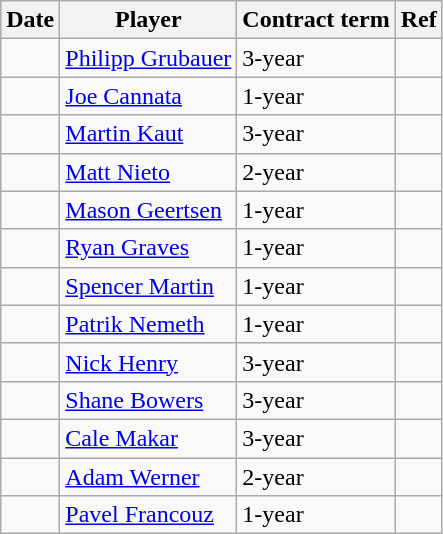<table class="wikitable">
<tr>
<th>Date</th>
<th>Player</th>
<th>Contract term</th>
<th>Ref</th>
</tr>
<tr>
<td></td>
<td><a href='#'>Philipp Grubauer</a></td>
<td>3-year</td>
<td></td>
</tr>
<tr>
<td></td>
<td><a href='#'>Joe Cannata</a></td>
<td>1-year</td>
<td></td>
</tr>
<tr>
<td></td>
<td><a href='#'>Martin Kaut</a></td>
<td>3-year</td>
<td></td>
</tr>
<tr>
<td></td>
<td><a href='#'>Matt Nieto</a></td>
<td>2-year</td>
<td></td>
</tr>
<tr>
<td></td>
<td><a href='#'>Mason Geertsen</a></td>
<td>1-year</td>
<td></td>
</tr>
<tr>
<td></td>
<td><a href='#'>Ryan Graves</a></td>
<td>1-year</td>
<td></td>
</tr>
<tr>
<td></td>
<td><a href='#'>Spencer Martin</a></td>
<td>1-year</td>
<td></td>
</tr>
<tr>
<td></td>
<td><a href='#'>Patrik Nemeth</a></td>
<td>1-year</td>
<td></td>
</tr>
<tr>
<td></td>
<td><a href='#'>Nick Henry</a></td>
<td>3-year</td>
<td></td>
</tr>
<tr>
<td></td>
<td><a href='#'>Shane Bowers</a></td>
<td>3-year</td>
<td></td>
</tr>
<tr>
<td></td>
<td><a href='#'>Cale Makar</a></td>
<td>3-year</td>
<td></td>
</tr>
<tr>
<td></td>
<td><a href='#'>Adam Werner</a></td>
<td>2-year</td>
<td></td>
</tr>
<tr>
<td></td>
<td><a href='#'>Pavel Francouz</a></td>
<td>1-year</td>
<td></td>
</tr>
</table>
